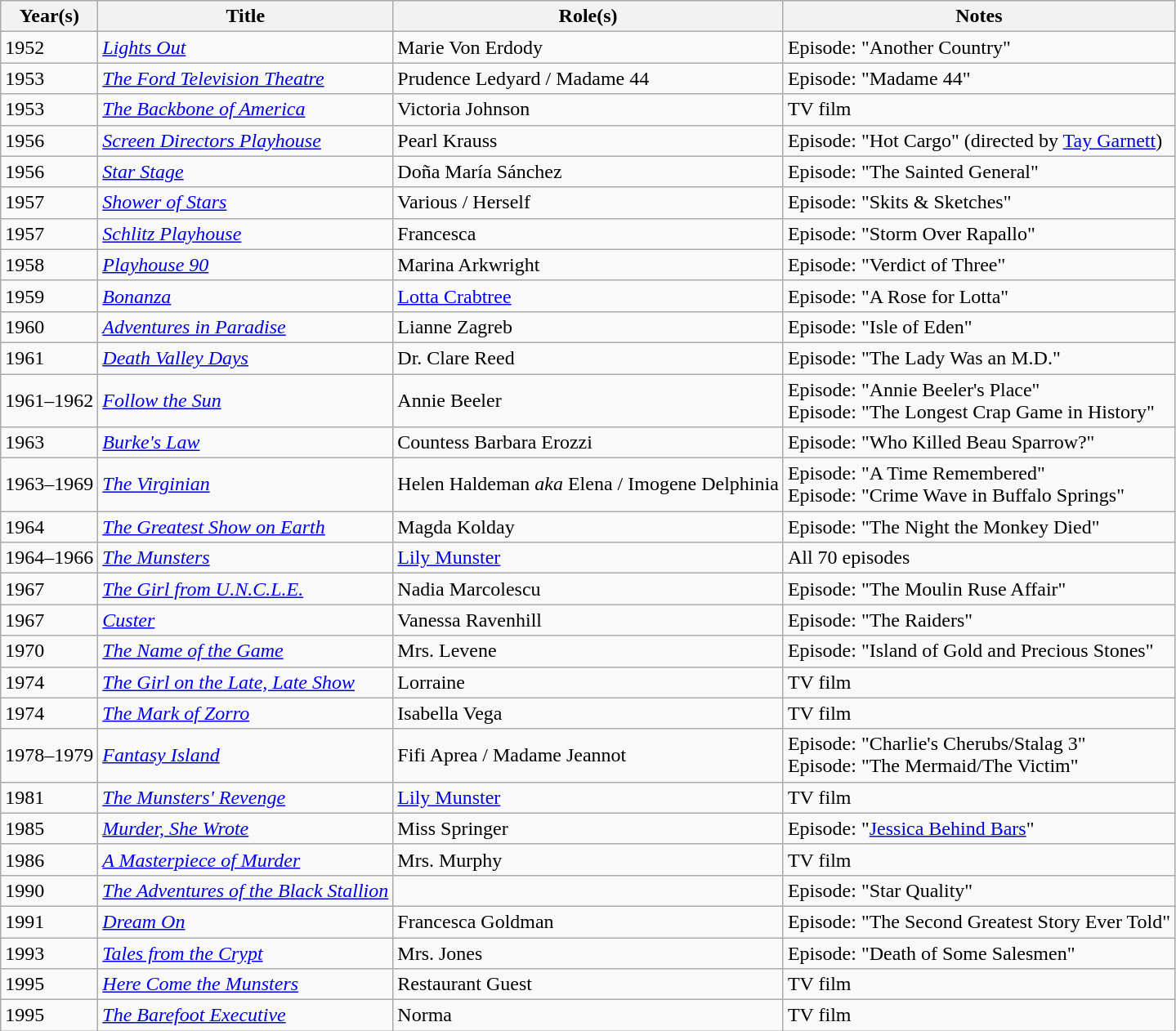<table class="wikitable sortable">
<tr>
<th>Year(s)</th>
<th>Title</th>
<th>Role(s)</th>
<th class="unsortable">Notes</th>
</tr>
<tr>
<td>1952</td>
<td><em><a href='#'>Lights Out</a></em></td>
<td>Marie Von Erdody</td>
<td>Episode: "Another Country"</td>
</tr>
<tr>
<td>1953</td>
<td data-sort-value="Ford Television Theatre, The"><em><a href='#'>The Ford Television Theatre</a></em></td>
<td>Prudence Ledyard / Madame 44</td>
<td>Episode: "Madame 44"</td>
</tr>
<tr>
<td>1953</td>
<td data-sort-value="Backbone of America, The"><em><a href='#'>The Backbone of America</a></em></td>
<td>Victoria Johnson</td>
<td>TV film</td>
</tr>
<tr>
<td>1956</td>
<td><em><a href='#'>Screen Directors Playhouse</a></em></td>
<td>Pearl Krauss</td>
<td>Episode: "Hot Cargo" (directed by <a href='#'>Tay Garnett</a>)</td>
</tr>
<tr>
<td>1956</td>
<td><em><a href='#'>Star Stage</a></em></td>
<td>Doña María Sánchez</td>
<td>Episode: "The Sainted General"</td>
</tr>
<tr>
<td>1957</td>
<td><em><a href='#'>Shower of Stars</a></em></td>
<td>Various / Herself</td>
<td>Episode: "Skits & Sketches"</td>
</tr>
<tr>
<td>1957</td>
<td><em><a href='#'>Schlitz Playhouse</a></em></td>
<td>Francesca</td>
<td>Episode: "Storm Over Rapallo"</td>
</tr>
<tr>
<td>1958</td>
<td><em><a href='#'>Playhouse 90</a></em></td>
<td>Marina Arkwright</td>
<td>Episode: "Verdict of Three"</td>
</tr>
<tr>
<td>1959</td>
<td><em><a href='#'>Bonanza</a></em></td>
<td><a href='#'>Lotta Crabtree</a></td>
<td>Episode: "A Rose for Lotta"</td>
</tr>
<tr>
<td>1960</td>
<td><em><a href='#'>Adventures in Paradise</a></em></td>
<td>Lianne Zagreb</td>
<td>Episode: "Isle of Eden"</td>
</tr>
<tr>
<td>1961</td>
<td><em><a href='#'>Death Valley Days</a></em></td>
<td>Dr. Clare Reed</td>
<td>Episode: "The Lady Was an M.D."</td>
</tr>
<tr>
<td>1961–1962</td>
<td><em><a href='#'>Follow the Sun</a></em></td>
<td>Annie Beeler</td>
<td>Episode: "Annie Beeler's Place"<br>Episode: "The Longest Crap Game in History"</td>
</tr>
<tr>
<td>1963</td>
<td><em><a href='#'>Burke's Law</a></em></td>
<td>Countess Barbara Erozzi</td>
<td>Episode: "Who Killed Beau Sparrow?"</td>
</tr>
<tr>
<td>1963–1969</td>
<td data-sort-value="Virginian, The"><em><a href='#'>The Virginian</a></em></td>
<td>Helen Haldeman <em>aka</em> Elena / Imogene Delphinia</td>
<td>Episode: "A Time Remembered"<br>Episode: "Crime Wave in Buffalo Springs"</td>
</tr>
<tr>
<td>1964</td>
<td data-sort-value="Greatest Show on Earth, The"><em><a href='#'>The Greatest Show on Earth</a></em></td>
<td>Magda Kolday</td>
<td>Episode: "The Night the Monkey Died"</td>
</tr>
<tr>
<td>1964–1966</td>
<td data-sort-value="Munsters, The"><em><a href='#'>The Munsters</a></em></td>
<td><a href='#'>Lily Munster</a></td>
<td>All 70 episodes</td>
</tr>
<tr>
<td>1967</td>
<td data-sort-value="Girl from U.N.C.L.E., The"><em><a href='#'>The Girl from U.N.C.L.E.</a></em></td>
<td>Nadia Marcolescu</td>
<td>Episode: "The Moulin Ruse Affair"</td>
</tr>
<tr>
<td>1967</td>
<td><em><a href='#'>Custer</a></em></td>
<td>Vanessa Ravenhill</td>
<td>Episode: "The Raiders"</td>
</tr>
<tr>
<td>1970</td>
<td data-sort-value="Name of the Game, The"><em><a href='#'>The Name of the Game</a></em></td>
<td>Mrs. Levene</td>
<td>Episode: "Island of Gold and Precious Stones"</td>
</tr>
<tr>
<td>1974</td>
<td data-sort-value="Girl on the Late, Late Show, The"><em><a href='#'>The Girl on the Late, Late Show</a></em></td>
<td>Lorraine</td>
<td>TV film</td>
</tr>
<tr>
<td>1974</td>
<td data-sort-value="Mark of Zorro, The"><em><a href='#'>The Mark of Zorro</a></em></td>
<td>Isabella Vega</td>
<td>TV film</td>
</tr>
<tr>
<td>1978–1979</td>
<td><em><a href='#'>Fantasy Island</a></em></td>
<td>Fifi Aprea / Madame Jeannot</td>
<td>Episode: "Charlie's Cherubs/Stalag 3"<br>Episode: "The Mermaid/The Victim"</td>
</tr>
<tr>
<td>1981</td>
<td data-sort-value="Munsters' Revenge, The"><em><a href='#'>The Munsters' Revenge</a></em></td>
<td><a href='#'>Lily Munster</a></td>
<td>TV film</td>
</tr>
<tr>
<td>1985</td>
<td><em><a href='#'>Murder, She Wrote</a></em></td>
<td>Miss Springer</td>
<td>Episode: "<a href='#'>Jessica Behind Bars</a>"</td>
</tr>
<tr>
<td>1986</td>
<td data-sort-value="Masterpiece of Murder, A"><em><a href='#'>A Masterpiece of Murder</a></em></td>
<td>Mrs. Murphy</td>
<td>TV film</td>
</tr>
<tr>
<td>1990</td>
<td data-sort-value="Adventures of the Black Stallion, The"><em><a href='#'>The Adventures of the Black Stallion</a></em></td>
<td></td>
<td>Episode: "Star Quality"</td>
</tr>
<tr>
<td>1991</td>
<td><em><a href='#'>Dream On</a></em></td>
<td>Francesca Goldman</td>
<td>Episode: "The Second Greatest Story Ever Told"</td>
</tr>
<tr>
<td>1993</td>
<td><em><a href='#'>Tales from the Crypt</a></em></td>
<td>Mrs. Jones</td>
<td>Episode: "Death of Some Salesmen"</td>
</tr>
<tr>
<td>1995</td>
<td><em><a href='#'>Here Come the Munsters</a></em></td>
<td>Restaurant Guest</td>
<td>TV film</td>
</tr>
<tr>
<td>1995</td>
<td data-sort-value="Barefoot Executive, The"><em><a href='#'>The Barefoot Executive</a></em></td>
<td>Norma</td>
<td>TV film</td>
</tr>
</table>
